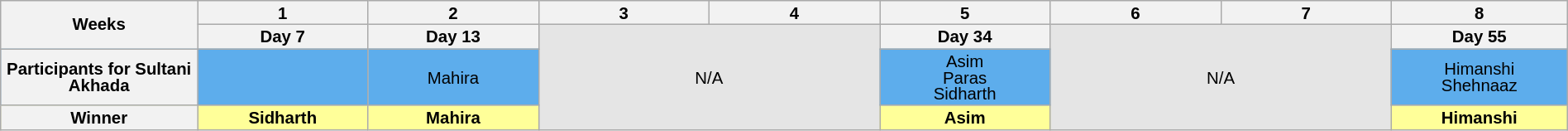<table class="wikitable" style="text-align:center; width:100%; font-size:85%; font-family: sans-serif; line-height:13px;">
<tr>
<th rowspan="2" style="width: 5%;">Weeks</th>
<th style="width: 5%;">1</th>
<th style="width: 5%;">2</th>
<th style="width: 5%;">3</th>
<th style="width: 5%;">4</th>
<th style="width: 5%;">5</th>
<th style="width: 5%;">6</th>
<th style="width: 5%;">7</th>
<th style="width: 5%;">8</th>
</tr>
<tr>
<th style="width: 5%;">Day 7</th>
<th style="width: 5%;">Day 13</th>
<td rowspan="3" colspan="2" style="background:#E5E5E5;">N/A</td>
<th style="width: 5%;">Day 34</th>
<td rowspan="3" colspan="2" style="background:#E5E5E5;">N/A</td>
<th style="width: 5%;">Day 55</th>
</tr>
<tr style="background:#5DADEC;" |>
<th>Participants for Sultani Akhada</th>
<td></td>
<td>Mahira<br></td>
<td>Asim<br>Paras<br>Sidharth</td>
<td>Himanshi<br>Shehnaaz</td>
</tr>
<tr style="background:#FFFF99;" |>
<th>Winner</th>
<td><strong>Sidharth</strong></td>
<td><strong>Mahira</strong></td>
<td><strong>Asim</strong></td>
<td><strong>Himanshi</strong></td>
</tr>
</table>
